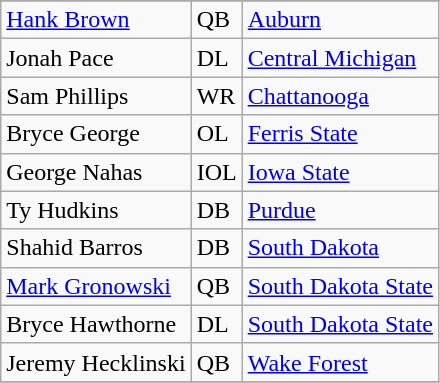<table class="wikitable sortable">
<tr>
</tr>
<tr>
<td><a href='#'>Hank Brown</a></td>
<td>QB</td>
<td><a href='#'>Auburn</a></td>
</tr>
<tr>
<td>Jonah Pace</td>
<td>DL</td>
<td><a href='#'>Central Michigan</a></td>
</tr>
<tr>
<td>Sam Phillips</td>
<td>WR</td>
<td><a href='#'>Chattanooga</a></td>
</tr>
<tr>
<td>Bryce George</td>
<td>OL</td>
<td><a href='#'>Ferris State</a></td>
</tr>
<tr>
<td>George Nahas</td>
<td>IOL</td>
<td><a href='#'>Iowa State</a></td>
</tr>
<tr>
<td>Ty Hudkins</td>
<td>DB</td>
<td><a href='#'>Purdue</a></td>
</tr>
<tr>
<td>Shahid Barros</td>
<td>DB</td>
<td><a href='#'>South Dakota</a></td>
</tr>
<tr>
<td><a href='#'>Mark Gronowski</a></td>
<td>QB</td>
<td><a href='#'>South Dakota State</a></td>
</tr>
<tr>
<td>Bryce Hawthorne</td>
<td>DL</td>
<td><a href='#'>South Dakota State</a></td>
</tr>
<tr>
<td>Jeremy Hecklinski</td>
<td>QB</td>
<td><a href='#'>Wake Forest</a></td>
</tr>
<tr>
</tr>
</table>
